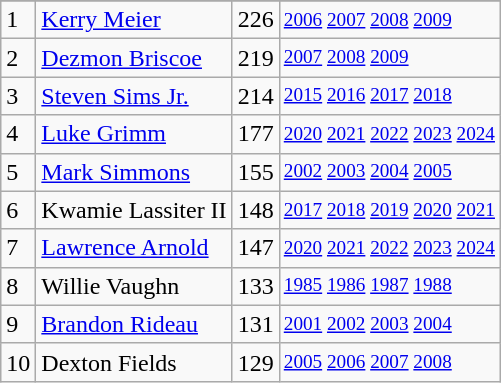<table class="wikitable">
<tr>
</tr>
<tr>
<td>1</td>
<td><a href='#'>Kerry Meier</a></td>
<td>226</td>
<td style="font-size:80%;"><a href='#'>2006</a> <a href='#'>2007</a> <a href='#'>2008</a> <a href='#'>2009</a></td>
</tr>
<tr>
<td>2</td>
<td><a href='#'>Dezmon Briscoe</a></td>
<td>219</td>
<td style="font-size:80%;"><a href='#'>2007</a> <a href='#'>2008</a> <a href='#'>2009</a></td>
</tr>
<tr>
<td>3</td>
<td><a href='#'>Steven Sims Jr.</a></td>
<td>214</td>
<td style="font-size:80%;"><a href='#'>2015</a> <a href='#'>2016</a> <a href='#'>2017</a> <a href='#'>2018</a></td>
</tr>
<tr>
<td>4</td>
<td><a href='#'>Luke Grimm</a></td>
<td>177</td>
<td style="font-size:80%;"><a href='#'>2020</a> <a href='#'>2021</a> <a href='#'>2022</a> <a href='#'>2023</a> <a href='#'>2024</a></td>
</tr>
<tr>
<td>5</td>
<td><a href='#'>Mark Simmons</a></td>
<td>155</td>
<td style="font-size:80%;"><a href='#'>2002</a> <a href='#'>2003</a> <a href='#'>2004</a> <a href='#'>2005</a></td>
</tr>
<tr>
<td>6</td>
<td>Kwamie Lassiter II</td>
<td>148</td>
<td style="font-size:80%;"><a href='#'>2017</a> <a href='#'>2018</a> <a href='#'>2019</a> <a href='#'>2020</a> <a href='#'>2021</a></td>
</tr>
<tr>
<td>7</td>
<td><a href='#'>Lawrence Arnold</a></td>
<td>147</td>
<td style="font-size:80%;"><a href='#'>2020</a> <a href='#'>2021</a> <a href='#'>2022</a> <a href='#'>2023</a> <a href='#'>2024</a></td>
</tr>
<tr>
<td>8</td>
<td>Willie Vaughn</td>
<td>133</td>
<td style="font-size:80%;"><a href='#'>1985</a> <a href='#'>1986</a> <a href='#'>1987</a> <a href='#'>1988</a></td>
</tr>
<tr>
<td>9</td>
<td><a href='#'>Brandon Rideau</a></td>
<td>131</td>
<td style="font-size:80%;"><a href='#'>2001</a> <a href='#'>2002</a> <a href='#'>2003</a> <a href='#'>2004</a></td>
</tr>
<tr>
<td>10</td>
<td>Dexton Fields</td>
<td>129</td>
<td style="font-size:80%;"><a href='#'>2005</a> <a href='#'>2006</a> <a href='#'>2007</a> <a href='#'>2008</a></td>
</tr>
</table>
